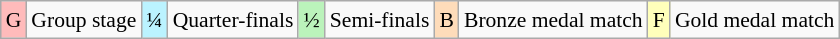<table class="wikitable" style="margin:0.5em auto; font-size:90%; line-height:1.25em;">
<tr>
<td bgcolor="#FFBBBB" align=center>G</td>
<td>Group stage</td>
<td bgcolor="#BBF3FF" align=center>¼</td>
<td>Quarter-finals</td>
<td bgcolor="#BBF3BB" align=center>½</td>
<td>Semi-finals</td>
<td bgcolor="#FEDCBA" align=center>B</td>
<td>Bronze medal match</td>
<td bgcolor="#FFFFBB" align=center>F</td>
<td>Gold medal match</td>
</tr>
</table>
